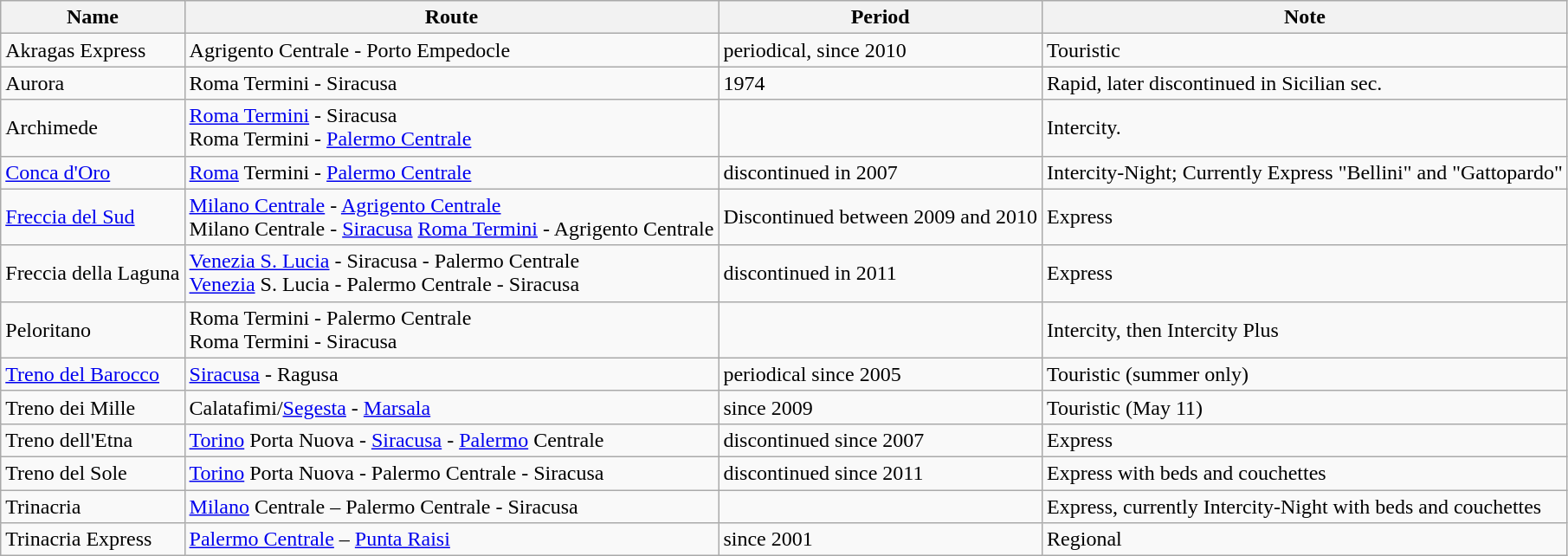<table class="wikitable">
<tr>
<th>Name</th>
<th>Route</th>
<th>Period</th>
<th>Note</th>
</tr>
<tr>
<td>Akragas Express</td>
<td>Agrigento Centrale - Porto Empedocle</td>
<td>periodical, since 2010</td>
<td>Touristic</td>
</tr>
<tr>
<td>Aurora</td>
<td>Roma Termini - Siracusa</td>
<td>1974</td>
<td>Rapid, later discontinued in Sicilian sec.</td>
</tr>
<tr>
<td>Archimede</td>
<td><a href='#'>Roma Termini</a> - Siracusa<br>Roma Termini - <a href='#'>Palermo Centrale</a></td>
<td></td>
<td>Intercity.</td>
</tr>
<tr>
<td><a href='#'>Conca d'Oro</a></td>
<td><a href='#'>Roma</a> Termini - <a href='#'>Palermo Centrale</a></td>
<td>discontinued in 2007</td>
<td>Intercity-Night; Currently Express "Bellini" and "Gattopardo"</td>
</tr>
<tr>
<td><a href='#'>Freccia del Sud</a></td>
<td><a href='#'>Milano Centrale</a> - <a href='#'>Agrigento Centrale</a><br>Milano Centrale - <a href='#'>Siracusa</a>
<a href='#'>Roma Termini</a> - Agrigento Centrale</td>
<td>Discontinued between 2009 and 2010</td>
<td>Express</td>
</tr>
<tr>
<td>Freccia della Laguna</td>
<td><a href='#'>Venezia S. Lucia</a> - Siracusa - Palermo Centrale<br><a href='#'>Venezia</a> S. Lucia - Palermo Centrale - Siracusa</td>
<td>discontinued in 2011</td>
<td>Express</td>
</tr>
<tr>
<td>Peloritano</td>
<td>Roma Termini - Palermo Centrale<br>Roma Termini - Siracusa</td>
<td></td>
<td>Intercity, then Intercity Plus</td>
</tr>
<tr>
<td><a href='#'>Treno del Barocco</a></td>
<td><a href='#'>Siracusa</a> - Ragusa</td>
<td>periodical since 2005</td>
<td>Touristic (summer only)</td>
</tr>
<tr>
<td>Treno dei Mille</td>
<td>Calatafimi/<a href='#'>Segesta</a> - <a href='#'>Marsala</a></td>
<td>since 2009</td>
<td>Touristic (May 11)</td>
</tr>
<tr>
<td>Treno dell'Etna</td>
<td><a href='#'>Torino</a> Porta Nuova - <a href='#'>Siracusa</a> - <a href='#'>Palermo</a> Centrale</td>
<td>discontinued since 2007</td>
<td>Express</td>
</tr>
<tr>
<td>Treno del Sole</td>
<td><a href='#'>Torino</a> Porta Nuova - Palermo Centrale - Siracusa</td>
<td>discontinued since 2011</td>
<td>Express with beds and couchettes</td>
</tr>
<tr>
<td>Trinacria</td>
<td><a href='#'>Milano</a> Centrale – Palermo Centrale - Siracusa</td>
<td></td>
<td>Express, currently Intercity-Night with beds and couchettes</td>
</tr>
<tr>
<td>Trinacria Express</td>
<td><a href='#'>Palermo Centrale</a> – <a href='#'>Punta Raisi</a></td>
<td>since 2001</td>
<td>Regional</td>
</tr>
</table>
